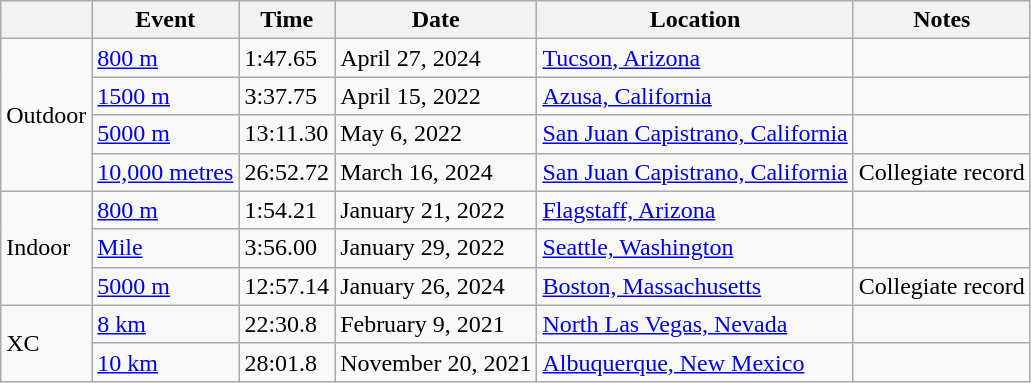<table class="wikitable">
<tr>
<th></th>
<th>Event</th>
<th>Time</th>
<th>Date</th>
<th>Location</th>
<th>Notes</th>
</tr>
<tr>
<td rowspan="4">Outdoor</td>
<td><a href='#'>800 m</a></td>
<td>1:47.65</td>
<td>April 27, 2024</td>
<td><a href='#'>Tucson, Arizona</a></td>
<td></td>
</tr>
<tr>
<td><a href='#'>1500 m</a></td>
<td>3:37.75</td>
<td>April 15, 2022</td>
<td><a href='#'>Azusa, California</a></td>
<td></td>
</tr>
<tr>
<td><a href='#'>5000 m</a></td>
<td>13:11.30</td>
<td>May 6, 2022</td>
<td><a href='#'>San Juan Capistrano, California</a></td>
<td></td>
</tr>
<tr>
<td><a href='#'>10,000 metres</a></td>
<td>26:52.72</td>
<td>March 16, 2024</td>
<td><a href='#'>San Juan Capistrano, California</a></td>
<td>Collegiate record</td>
</tr>
<tr>
<td rowspan=3>Indoor</td>
<td><a href='#'>800 m</a></td>
<td>1:54.21</td>
<td>January 21, 2022</td>
<td><a href='#'>Flagstaff, Arizona</a></td>
<td></td>
</tr>
<tr>
<td><a href='#'>Mile</a></td>
<td>3:56.00</td>
<td>January 29, 2022</td>
<td><a href='#'>Seattle, Washington</a></td>
<td></td>
</tr>
<tr>
<td><a href='#'>5000 m</a></td>
<td>12:57.14</td>
<td>January 26, 2024</td>
<td><a href='#'>Boston, Massachusetts</a></td>
<td>Collegiate record</td>
</tr>
<tr>
<td rowspan=2>XC</td>
<td><a href='#'>8 km</a></td>
<td>22:30.8</td>
<td>February 9, 2021</td>
<td><a href='#'>North Las Vegas, Nevada</a></td>
<td></td>
</tr>
<tr>
<td><a href='#'>10 km</a></td>
<td>28:01.8</td>
<td>November 20, 2021</td>
<td><a href='#'>Albuquerque, New Mexico</a></td>
<td></td>
</tr>
</table>
